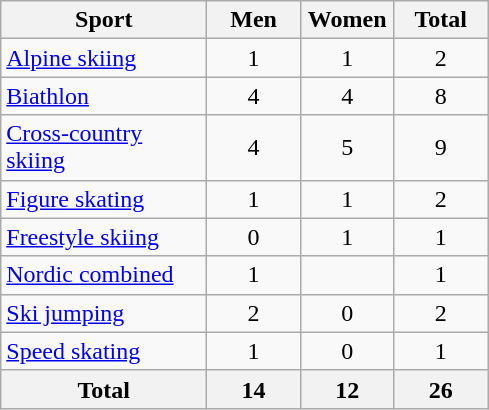<table class="wikitable sortable" style="text-align:center;">
<tr>
<th width=130>Sport</th>
<th width=55>Men</th>
<th width=55>Women</th>
<th width=55>Total</th>
</tr>
<tr>
<td align=left><a href='#'>Alpine skiing</a></td>
<td>1</td>
<td>1</td>
<td>2</td>
</tr>
<tr>
<td align=left><a href='#'>Biathlon</a></td>
<td>4</td>
<td>4</td>
<td>8</td>
</tr>
<tr>
<td align=left><a href='#'>Cross-country skiing</a></td>
<td>4</td>
<td>5</td>
<td>9</td>
</tr>
<tr>
<td align=left><a href='#'>Figure skating</a></td>
<td>1</td>
<td>1</td>
<td>2</td>
</tr>
<tr>
<td align=left><a href='#'>Freestyle skiing</a></td>
<td>0</td>
<td>1</td>
<td>1</td>
</tr>
<tr>
<td align=left><a href='#'>Nordic combined</a></td>
<td>1</td>
<td></td>
<td>1</td>
</tr>
<tr>
<td align=left><a href='#'>Ski jumping</a></td>
<td>2</td>
<td>0</td>
<td>2</td>
</tr>
<tr>
<td align=left><a href='#'>Speed skating</a></td>
<td>1</td>
<td>0</td>
<td>1</td>
</tr>
<tr>
<th>Total</th>
<th>14</th>
<th>12</th>
<th>26</th>
</tr>
</table>
